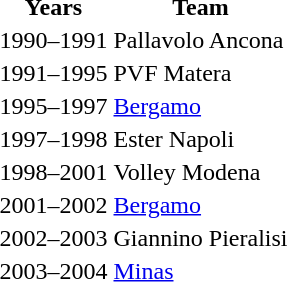<table>
<tr>
<th>Years</th>
<th>Team</th>
</tr>
<tr>
<td>1990–1991</td>
<td>Pallavolo Ancona</td>
</tr>
<tr>
<td>1991–1995</td>
<td>PVF Matera</td>
</tr>
<tr>
<td>1995–1997</td>
<td><a href='#'>Bergamo</a></td>
</tr>
<tr>
<td>1997–1998</td>
<td>Ester Napoli</td>
</tr>
<tr>
<td>1998–2001</td>
<td>Volley Modena</td>
</tr>
<tr>
<td>2001–2002</td>
<td><a href='#'>Bergamo</a></td>
</tr>
<tr>
<td>2002–2003</td>
<td>Giannino Pieralisi</td>
</tr>
<tr>
<td>2003–2004</td>
<td><a href='#'>Minas</a></td>
</tr>
</table>
